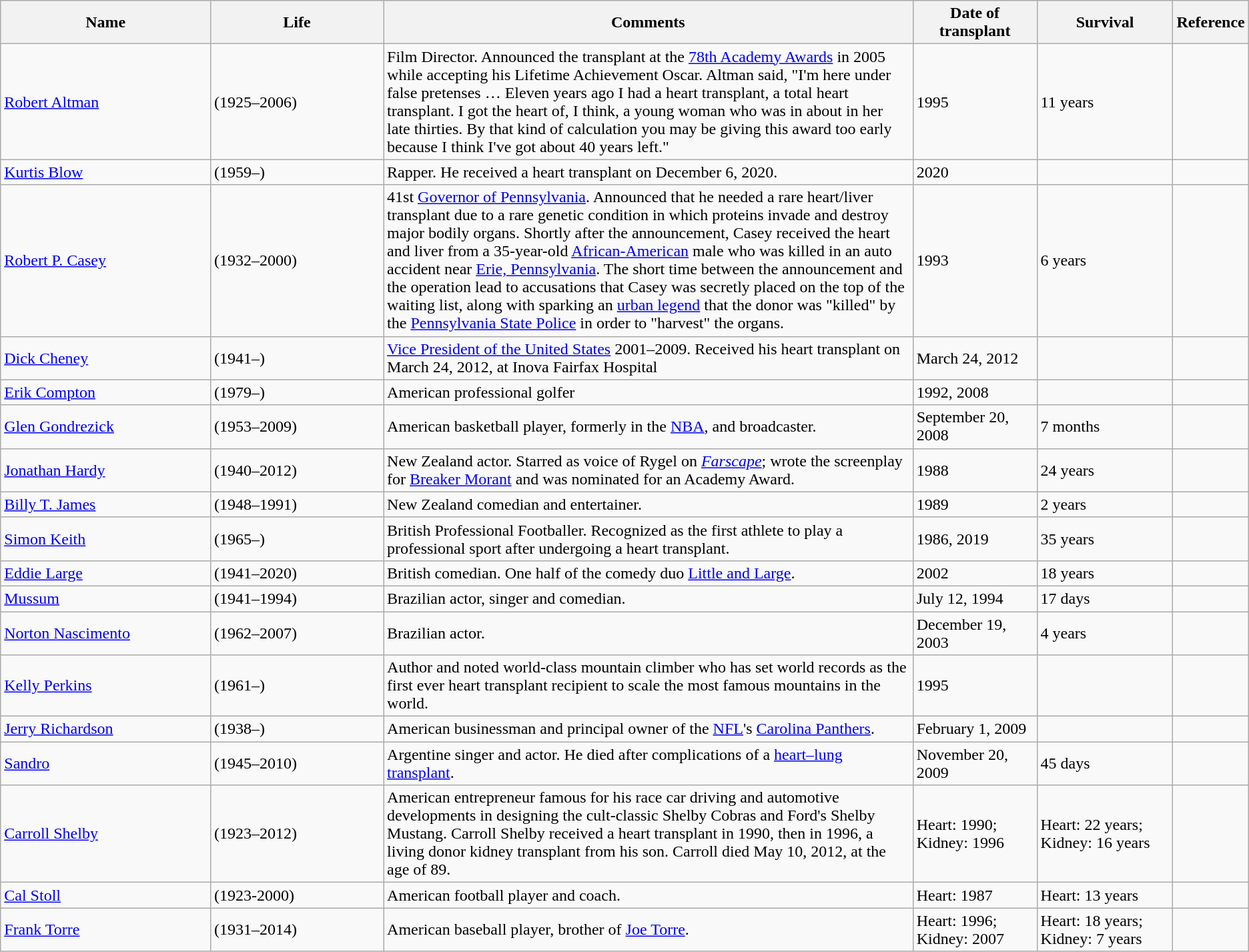<table class=wikitable>
<tr>
<th style="width:17%;">Name</th>
<th style="width:14%;">Life</th>
<th style="width:43%;">Comments</th>
<th style="width:10%;">Date of transplant</th>
<th style="width:11%;">Survival</th>
<th style="width:8%;">Reference</th>
</tr>
<tr>
<td><a href='#'>Robert Altman</a></td>
<td>(1925–2006)</td>
<td>Film Director. Announced the transplant at the <a href='#'>78th Academy Awards</a> in 2005 while accepting his Lifetime Achievement Oscar. Altman said, "I'm here under false pretenses … Eleven years ago I had a heart transplant, a total heart transplant. I got the heart of, I think, a young woman who was in about in her late thirties. By that kind of calculation you may be giving this award too early because I think I've got about 40 years left."</td>
<td>1995</td>
<td>11 years</td>
<td></td>
</tr>
<tr>
<td><a href='#'>Kurtis Blow</a></td>
<td>(1959–)</td>
<td>Rapper. He received a heart transplant on December 6, 2020.</td>
<td>2020</td>
<td></td>
<td></td>
</tr>
<tr>
<td><a href='#'>Robert P. Casey</a></td>
<td>(1932–2000)</td>
<td>41st <a href='#'>Governor of Pennsylvania</a>. Announced that he needed a rare heart/liver transplant due to a rare genetic condition in which proteins invade and destroy major bodily organs. Shortly after the announcement, Casey received the heart and liver from a 35-year-old <a href='#'>African-American</a> male who was killed in an auto accident near <a href='#'>Erie, Pennsylvania</a>. The short time between the announcement and the operation lead to accusations that Casey was secretly placed on the top of the waiting list, along with sparking an <a href='#'>urban legend</a> that the donor was "killed" by the <a href='#'>Pennsylvania State Police</a> in order to "harvest" the organs.</td>
<td>1993</td>
<td>6 years</td>
<td></td>
</tr>
<tr>
<td><a href='#'>Dick Cheney</a></td>
<td>(1941–)</td>
<td><a href='#'>Vice President of the United States</a> 2001–2009. Received his heart transplant on March 24, 2012, at Inova Fairfax Hospital</td>
<td>March 24, 2012</td>
<td></td>
<td></td>
</tr>
<tr>
<td><a href='#'>Erik Compton</a></td>
<td>(1979–)</td>
<td>American professional golfer</td>
<td>1992, 2008</td>
<td></td>
<td></td>
</tr>
<tr>
<td><a href='#'>Glen Gondrezick</a></td>
<td>(1953–2009)</td>
<td>American basketball player, formerly in the <a href='#'>NBA</a>, and broadcaster.</td>
<td>September 20, 2008</td>
<td>7 months</td>
<td></td>
</tr>
<tr>
<td><a href='#'>Jonathan Hardy</a></td>
<td>(1940–2012)</td>
<td>New Zealand actor. Starred as voice of Rygel on <em><a href='#'>Farscape</a></em>; wrote the screenplay for <a href='#'>Breaker Morant</a> and was nominated for an Academy Award.</td>
<td>1988</td>
<td>24 years</td>
<td></td>
</tr>
<tr>
<td><a href='#'>Billy T. James</a></td>
<td>(1948–1991)</td>
<td>New Zealand comedian and entertainer.</td>
<td>1989</td>
<td>2 years</td>
<td></td>
</tr>
<tr>
<td><a href='#'>Simon Keith</a></td>
<td>(1965–)</td>
<td>British Professional Footballer.  Recognized as the first athlete to play a professional sport after undergoing a heart transplant.</td>
<td>1986, 2019</td>
<td>35 years</td>
<td></td>
</tr>
<tr>
<td><a href='#'>Eddie Large</a></td>
<td>(1941–2020)</td>
<td>British comedian. One half of the comedy duo <a href='#'>Little and Large</a>.</td>
<td>2002</td>
<td>18 years</td>
<td></td>
</tr>
<tr>
<td><a href='#'>Mussum</a></td>
<td>(1941–1994)</td>
<td>Brazilian actor, singer and comedian.</td>
<td>July 12, 1994</td>
<td>17 days</td>
<td><br></td>
</tr>
<tr>
<td><a href='#'>Norton Nascimento</a></td>
<td>(1962–2007)</td>
<td>Brazilian actor.</td>
<td>December 19, 2003</td>
<td>4 years</td>
<td><br></td>
</tr>
<tr>
<td><a href='#'>Kelly Perkins</a></td>
<td>(1961–)</td>
<td>Author and noted world-class mountain climber who has set world records as the first ever heart transplant recipient to scale the most famous mountains in the world.</td>
<td>1995</td>
<td></td>
<td></td>
</tr>
<tr>
<td><a href='#'>Jerry Richardson</a></td>
<td>(1938–)</td>
<td>American businessman and principal owner of the <a href='#'>NFL</a>'s <a href='#'>Carolina Panthers</a>.</td>
<td>February 1, 2009</td>
<td></td>
<td></td>
</tr>
<tr>
<td><a href='#'>Sandro</a></td>
<td>(1945–2010)</td>
<td>Argentine singer and actor. He died after complications of a <a href='#'>heart–lung transplant</a>.</td>
<td>November 20, 2009</td>
<td>45 days</td>
<td></td>
</tr>
<tr>
<td><a href='#'>Carroll Shelby</a></td>
<td>(1923–2012)</td>
<td>American entrepreneur famous for his race car driving and automotive developments in designing the cult-classic Shelby Cobras and Ford's Shelby Mustang. Carroll Shelby received a heart transplant in 1990, then in 1996, a living donor kidney transplant from his son.  Carroll died May 10, 2012, at the age of 89.</td>
<td>Heart: 1990; Kidney: 1996</td>
<td>Heart: 22 years; Kidney: 16 years</td>
<td></td>
</tr>
<tr>
<td><a href='#'>Cal Stoll</a></td>
<td>(1923-2000)</td>
<td>American football player and coach.</td>
<td>Heart: 1987</td>
<td>Heart: 13 years</td>
<td></td>
</tr>
<tr>
<td><a href='#'>Frank Torre</a></td>
<td>(1931–2014)</td>
<td>American baseball player, brother of <a href='#'>Joe Torre</a>.</td>
<td>Heart: 1996; Kidney: 2007</td>
<td>Heart: 18 years; Kidney: 7 years</td>
<td></td>
</tr>
</table>
